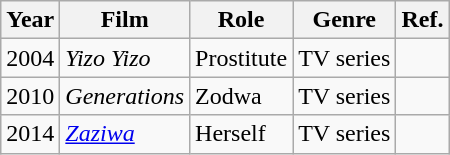<table class="wikitable">
<tr>
<th>Year</th>
<th>Film</th>
<th>Role</th>
<th>Genre</th>
<th>Ref.</th>
</tr>
<tr>
<td>2004</td>
<td><em>Yizo Yizo</em></td>
<td>Prostitute</td>
<td>TV series</td>
<td></td>
</tr>
<tr>
<td>2010</td>
<td><em>Generations</em></td>
<td>Zodwa</td>
<td>TV series</td>
<td></td>
</tr>
<tr>
<td>2014</td>
<td><em><a href='#'>Zaziwa</a></em></td>
<td>Herself</td>
<td>TV series</td>
<td></td>
</tr>
</table>
